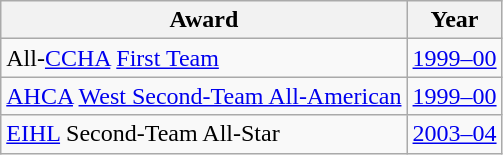<table class="wikitable">
<tr>
<th>Award</th>
<th>Year</th>
</tr>
<tr>
<td>All-<a href='#'>CCHA</a> <a href='#'>First Team</a></td>
<td><a href='#'>1999–00</a></td>
</tr>
<tr>
<td><a href='#'>AHCA</a> <a href='#'>West Second-Team All-American</a></td>
<td><a href='#'>1999–00</a></td>
</tr>
<tr>
<td><a href='#'>EIHL</a> Second-Team All-Star</td>
<td><a href='#'>2003–04</a></td>
</tr>
</table>
